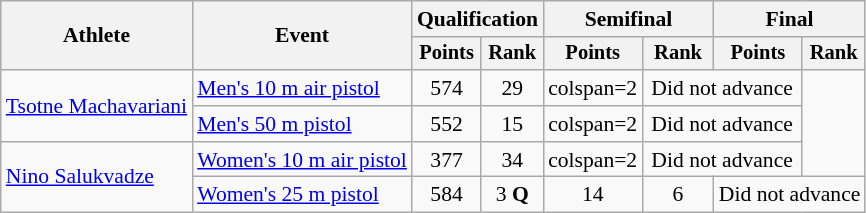<table class="wikitable" style="font-size:90%">
<tr>
<th rowspan="2">Athlete</th>
<th rowspan="2">Event</th>
<th colspan=2>Qualification</th>
<th colspan=2>Semifinal</th>
<th colspan=2>Final</th>
</tr>
<tr style="font-size:95%">
<th>Points</th>
<th>Rank</th>
<th>Points</th>
<th>Rank</th>
<th>Points</th>
<th>Rank</th>
</tr>
<tr align=center>
<td align=left rowspan=2><a href='#'>Tsotne Machavariani</a></td>
<td align=left><a href='#'>Men's 10 m air pistol</a></td>
<td>574</td>
<td>29</td>
<td>colspan=2 </td>
<td colspan=2>Did not advance</td>
</tr>
<tr align=center>
<td align=left><a href='#'>Men's 50 m pistol</a></td>
<td>552</td>
<td>15</td>
<td>colspan=2 </td>
<td colspan=2>Did not advance</td>
</tr>
<tr align=center>
<td align=left rowspan=2><a href='#'>Nino Salukvadze</a></td>
<td align=left><a href='#'>Women's 10 m air pistol</a></td>
<td>377</td>
<td>34</td>
<td>colspan=2 </td>
<td colspan=2>Did not advance</td>
</tr>
<tr align=center>
<td align=left><a href='#'>Women's 25 m pistol</a></td>
<td>584</td>
<td>3 <strong>Q</strong></td>
<td>14</td>
<td>6</td>
<td colspan=2>Did not advance</td>
</tr>
</table>
